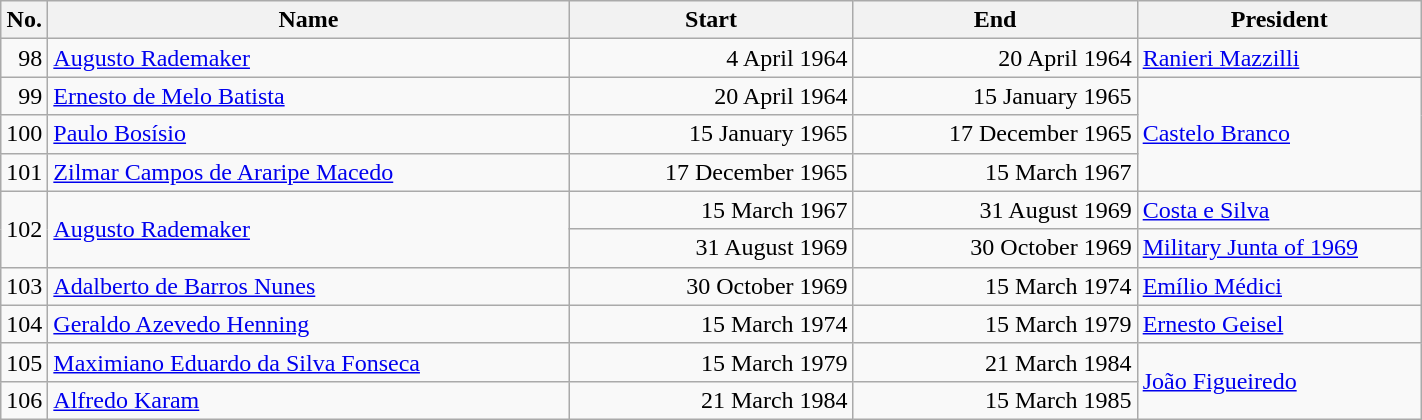<table class="wikitable" width="75%">
<tr>
<th width="3%">No.</th>
<th>Name</th>
<th width="20%">Start</th>
<th width="20%">End</th>
<th width="20%">President</th>
</tr>
<tr>
<td align="right">98</td>
<td><a href='#'>Augusto Rademaker</a></td>
<td align="right">4 April 1964</td>
<td align="right">20 April 1964</td>
<td><a href='#'>Ranieri Mazzilli</a></td>
</tr>
<tr>
<td align="right">99</td>
<td><a href='#'>Ernesto de Melo Batista</a></td>
<td align="right">20 April 1964</td>
<td align="right">15 January 1965</td>
<td rowspan="3"><a href='#'>Castelo Branco</a></td>
</tr>
<tr>
<td align="right">100</td>
<td><a href='#'>Paulo Bosísio</a></td>
<td align="right">15 January 1965</td>
<td align="right">17 December 1965</td>
</tr>
<tr>
<td align="right">101</td>
<td><a href='#'>Zilmar Campos de Araripe Macedo</a></td>
<td align="right">17 December 1965</td>
<td align="right">15 March 1967</td>
</tr>
<tr>
<td rowspan="2" align="right">102</td>
<td rowspan="2"><a href='#'>Augusto Rademaker</a></td>
<td align="right">15 March 1967</td>
<td align="right">31 August 1969</td>
<td><a href='#'>Costa e Silva</a></td>
</tr>
<tr>
<td align="right">31 August 1969</td>
<td align="right">30 October 1969</td>
<td><a href='#'>Military Junta of 1969</a></td>
</tr>
<tr>
<td align="right">103</td>
<td><a href='#'>Adalberto de Barros Nunes</a></td>
<td align="right">30 October 1969</td>
<td align="right">15 March 1974</td>
<td><a href='#'>Emílio Médici</a></td>
</tr>
<tr>
<td align="right">104</td>
<td><a href='#'>Geraldo Azevedo Henning</a></td>
<td align="right">15 March 1974</td>
<td align="right">15 March 1979</td>
<td><a href='#'>Ernesto Geisel</a></td>
</tr>
<tr>
<td align="right">105</td>
<td><a href='#'>Maximiano Eduardo da Silva Fonseca</a></td>
<td align="right">15 March 1979</td>
<td align="right">21 March 1984</td>
<td rowspan="2"><a href='#'>João Figueiredo</a></td>
</tr>
<tr>
<td align="right">106</td>
<td><a href='#'>Alfredo Karam</a></td>
<td align="right">21 March 1984</td>
<td align="right">15 March 1985</td>
</tr>
</table>
